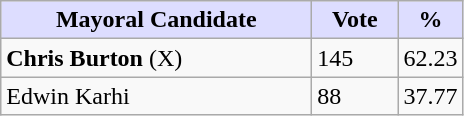<table class="wikitable">
<tr>
<th style="background:#ddf; width:200px;">Mayoral Candidate</th>
<th style="background:#ddf; width:50px;">Vote</th>
<th style="background:#ddf; width:30px;">%</th>
</tr>
<tr>
<td><strong>Chris Burton</strong> (X)</td>
<td>145</td>
<td>62.23</td>
</tr>
<tr>
<td>Edwin Karhi</td>
<td>88</td>
<td>37.77</td>
</tr>
</table>
